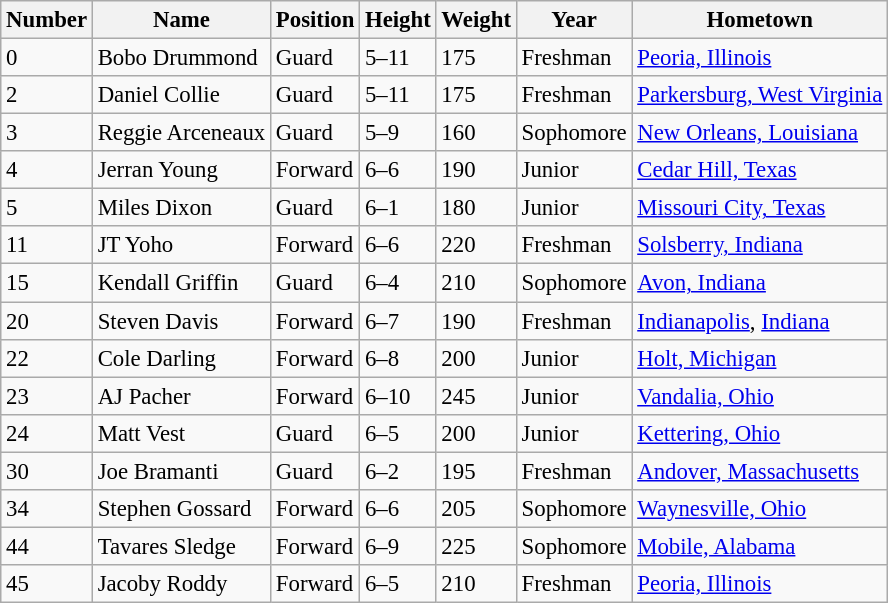<table class="wikitable" style="font-size: 95%;">
<tr>
<th>Number</th>
<th>Name</th>
<th>Position</th>
<th>Height</th>
<th>Weight</th>
<th>Year</th>
<th>Hometown</th>
</tr>
<tr>
<td>0</td>
<td>Bobo Drummond</td>
<td>Guard</td>
<td>5–11</td>
<td>175</td>
<td>Freshman</td>
<td><a href='#'>Peoria, Illinois</a></td>
</tr>
<tr>
<td>2</td>
<td>Daniel Collie</td>
<td>Guard</td>
<td>5–11</td>
<td>175</td>
<td>Freshman</td>
<td><a href='#'>Parkersburg, West Virginia</a></td>
</tr>
<tr>
<td>3</td>
<td>Reggie Arceneaux</td>
<td>Guard</td>
<td>5–9</td>
<td>160</td>
<td>Sophomore</td>
<td><a href='#'>New Orleans, Louisiana</a></td>
</tr>
<tr>
<td>4</td>
<td>Jerran Young</td>
<td>Forward</td>
<td>6–6</td>
<td>190</td>
<td>Junior</td>
<td><a href='#'>Cedar Hill, Texas</a></td>
</tr>
<tr>
<td>5</td>
<td>Miles Dixon</td>
<td>Guard</td>
<td>6–1</td>
<td>180</td>
<td>Junior</td>
<td><a href='#'>Missouri City, Texas</a></td>
</tr>
<tr>
<td>11</td>
<td>JT Yoho</td>
<td>Forward</td>
<td>6–6</td>
<td>220</td>
<td>Freshman</td>
<td><a href='#'>Solsberry, Indiana</a></td>
</tr>
<tr>
<td>15</td>
<td>Kendall Griffin</td>
<td>Guard</td>
<td>6–4</td>
<td>210</td>
<td>Sophomore</td>
<td><a href='#'>Avon, Indiana</a></td>
</tr>
<tr>
<td>20</td>
<td>Steven Davis</td>
<td>Forward</td>
<td>6–7</td>
<td>190</td>
<td>Freshman</td>
<td><a href='#'>Indianapolis</a>, <a href='#'>Indiana</a></td>
</tr>
<tr>
<td>22</td>
<td>Cole Darling</td>
<td>Forward</td>
<td>6–8</td>
<td>200</td>
<td>Junior</td>
<td><a href='#'>Holt, Michigan</a></td>
</tr>
<tr>
<td>23</td>
<td>AJ Pacher</td>
<td>Forward</td>
<td>6–10</td>
<td>245</td>
<td>Junior</td>
<td><a href='#'>Vandalia, Ohio</a></td>
</tr>
<tr>
<td>24</td>
<td>Matt Vest</td>
<td>Guard</td>
<td>6–5</td>
<td>200</td>
<td>Junior</td>
<td><a href='#'>Kettering, Ohio</a></td>
</tr>
<tr>
<td>30</td>
<td>Joe Bramanti</td>
<td>Guard</td>
<td>6–2</td>
<td>195</td>
<td>Freshman</td>
<td><a href='#'>Andover, Massachusetts</a></td>
</tr>
<tr>
<td>34</td>
<td>Stephen Gossard</td>
<td>Forward</td>
<td>6–6</td>
<td>205</td>
<td>Sophomore</td>
<td><a href='#'>Waynesville, Ohio</a></td>
</tr>
<tr>
<td>44</td>
<td>Tavares Sledge</td>
<td>Forward</td>
<td>6–9</td>
<td>225</td>
<td>Sophomore</td>
<td><a href='#'>Mobile, Alabama</a></td>
</tr>
<tr>
<td>45</td>
<td>Jacoby Roddy</td>
<td>Forward</td>
<td>6–5</td>
<td>210</td>
<td>Freshman</td>
<td><a href='#'>Peoria, Illinois</a></td>
</tr>
</table>
